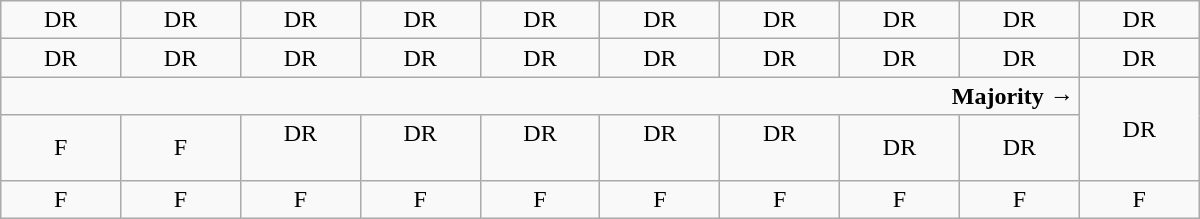<table class="wikitable" style="text-align:center" width=800px>
<tr>
<td>DR</td>
<td>DR</td>
<td>DR</td>
<td>DR</td>
<td>DR</td>
<td>DR</td>
<td>DR</td>
<td>DR</td>
<td>DR</td>
<td>DR</td>
</tr>
<tr>
<td width=50px >DR</td>
<td width=50px >DR</td>
<td width=50px >DR</td>
<td width=50px >DR</td>
<td width=50px >DR</td>
<td width=50px >DR</td>
<td width=50px >DR</td>
<td width=50px >DR</td>
<td width=50px >DR</td>
<td width=50px >DR</td>
</tr>
<tr>
<td colspan=9 style="text-align:right"><strong>Majority →</strong></td>
<td rowspan=2 >DR</td>
</tr>
<tr>
<td>F</td>
<td>F</td>
<td>DR<br><br></td>
<td>DR<br><br></td>
<td>DR<br><br></td>
<td>DR<br><br></td>
<td>DR<br><br></td>
<td>DR</td>
<td>DR</td>
</tr>
<tr>
<td>F</td>
<td>F</td>
<td>F</td>
<td>F</td>
<td>F</td>
<td>F</td>
<td>F</td>
<td>F</td>
<td>F</td>
<td>F</td>
</tr>
</table>
